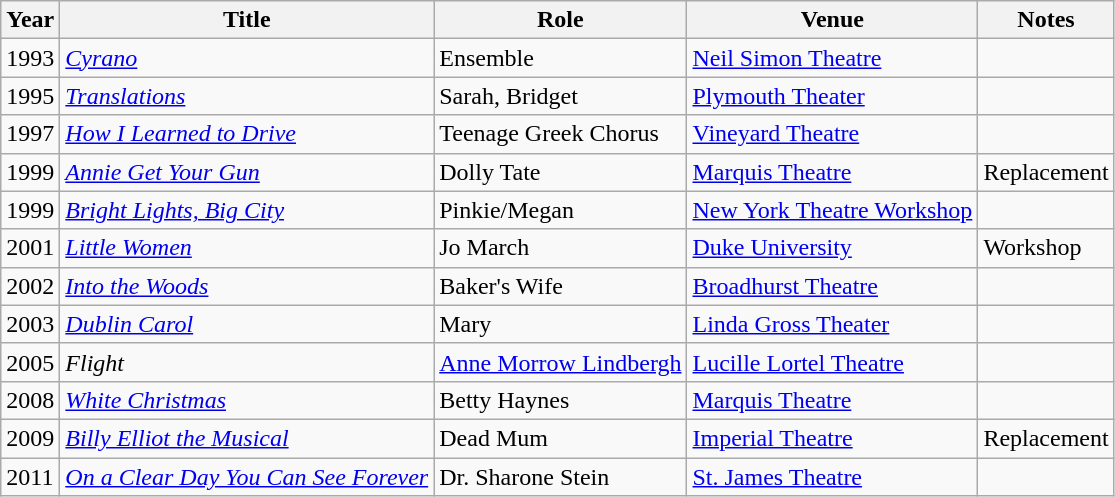<table class="wikitable">
<tr>
<th>Year</th>
<th>Title</th>
<th>Role</th>
<th>Venue</th>
<th>Notes</th>
</tr>
<tr>
<td>1993</td>
<td><em><a href='#'>Cyrano</a></em></td>
<td>Ensemble</td>
<td><a href='#'>Neil Simon Theatre</a></td>
<td></td>
</tr>
<tr>
<td>1995</td>
<td><em><a href='#'>Translations</a></em></td>
<td>Sarah, Bridget</td>
<td><a href='#'>Plymouth Theater</a></td>
<td></td>
</tr>
<tr>
<td>1997</td>
<td><em><a href='#'>How I Learned to Drive</a></em></td>
<td>Teenage Greek Chorus</td>
<td><a href='#'>Vineyard Theatre</a></td>
<td></td>
</tr>
<tr>
<td>1999</td>
<td><em><a href='#'>Annie Get Your Gun</a></em></td>
<td>Dolly Tate</td>
<td><a href='#'>Marquis Theatre</a></td>
<td>Replacement</td>
</tr>
<tr>
<td>1999</td>
<td><em><a href='#'>Bright Lights, Big City</a></em></td>
<td>Pinkie/Megan</td>
<td><a href='#'>New York Theatre Workshop</a></td>
<td></td>
</tr>
<tr>
<td>2001</td>
<td><a href='#'><em>Little Women</em></a></td>
<td>Jo March</td>
<td><a href='#'>Duke University</a></td>
<td>Workshop</td>
</tr>
<tr>
<td>2002</td>
<td><em><a href='#'>Into the Woods</a></em></td>
<td>Baker's Wife</td>
<td><a href='#'>Broadhurst Theatre</a></td>
<td></td>
</tr>
<tr>
<td>2003</td>
<td><em><a href='#'>Dublin Carol</a></em></td>
<td>Mary</td>
<td><a href='#'>Linda Gross Theater</a></td>
<td></td>
</tr>
<tr>
<td>2005</td>
<td><em>Flight</em></td>
<td><a href='#'>Anne Morrow Lindbergh</a></td>
<td><a href='#'>Lucille Lortel Theatre</a></td>
<td></td>
</tr>
<tr>
<td>2008</td>
<td><em><a href='#'>White Christmas</a></em></td>
<td>Betty Haynes</td>
<td><a href='#'>Marquis Theatre</a></td>
<td></td>
</tr>
<tr>
<td>2009</td>
<td><em><a href='#'>Billy Elliot the Musical</a></em></td>
<td>Dead Mum</td>
<td><a href='#'>Imperial Theatre</a></td>
<td>Replacement</td>
</tr>
<tr>
<td>2011</td>
<td><em><a href='#'>On a Clear Day You Can See Forever</a></em></td>
<td>Dr. Sharone Stein</td>
<td><a href='#'>St. James Theatre</a></td>
<td></td>
</tr>
</table>
